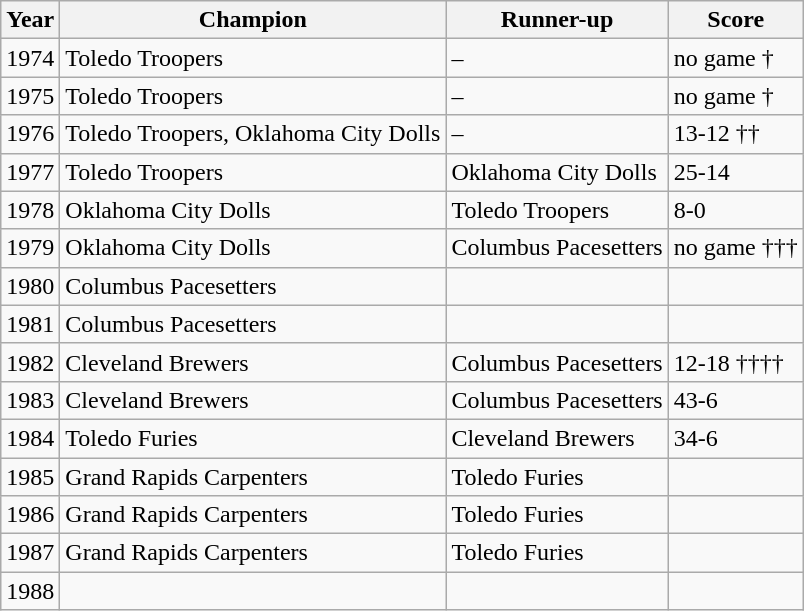<table class="wikitable">
<tr>
<th>Year</th>
<th>Champion</th>
<th>Runner-up</th>
<th>Score</th>
</tr>
<tr>
<td>1974</td>
<td>Toledo Troopers</td>
<td>–</td>
<td>no game †</td>
</tr>
<tr>
<td>1975</td>
<td>Toledo Troopers</td>
<td>–</td>
<td>no game †</td>
</tr>
<tr>
<td>1976</td>
<td>Toledo Troopers, Oklahoma City Dolls</td>
<td>–</td>
<td>13-12 ††</td>
</tr>
<tr>
<td>1977</td>
<td>Toledo Troopers</td>
<td>Oklahoma City Dolls</td>
<td>25-14</td>
</tr>
<tr>
<td>1978</td>
<td>Oklahoma City Dolls</td>
<td>Toledo Troopers</td>
<td>8-0</td>
</tr>
<tr>
<td>1979</td>
<td>Oklahoma City Dolls</td>
<td>Columbus Pacesetters</td>
<td>no game †††</td>
</tr>
<tr>
<td>1980</td>
<td>Columbus Pacesetters</td>
<td></td>
<td></td>
</tr>
<tr>
<td>1981</td>
<td>Columbus Pacesetters</td>
<td></td>
<td></td>
</tr>
<tr>
<td>1982</td>
<td>Cleveland Brewers</td>
<td>Columbus Pacesetters</td>
<td>12-18 ††††</td>
</tr>
<tr>
<td>1983</td>
<td>Cleveland Brewers</td>
<td>Columbus Pacesetters</td>
<td>43-6</td>
</tr>
<tr>
<td>1984</td>
<td>Toledo Furies</td>
<td>Cleveland Brewers</td>
<td>34-6</td>
</tr>
<tr>
<td>1985</td>
<td>Grand Rapids Carpenters</td>
<td>Toledo Furies</td>
<td></td>
</tr>
<tr>
<td>1986</td>
<td>Grand Rapids Carpenters</td>
<td>Toledo Furies</td>
<td></td>
</tr>
<tr>
<td>1987</td>
<td>Grand Rapids Carpenters</td>
<td>Toledo Furies</td>
<td></td>
</tr>
<tr>
<td>1988</td>
<td></td>
<td></td>
<td></td>
</tr>
</table>
